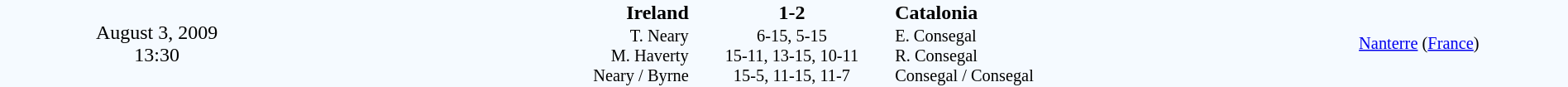<table style="width: 100%; background:#F5FAFF;" cellspacing="0">
<tr>
<td align=center rowspan=3 width=20%>August 3, 2009<br>13:30</td>
</tr>
<tr>
<td width=24% align=right><strong>Ireland</strong></td>
<td align=center width=13%><strong>1-2</strong></td>
<td width=24%><strong>Catalonia</strong></td>
<td style=font-size:85% rowspan=3 valign=middle align=center><a href='#'>Nanterre</a> (<a href='#'>France</a>)</td>
</tr>
<tr style=font-size:85%>
<td align=right valign=top>T. Neary<br>M. Haverty<br>Neary / Byrne</td>
<td align=center>6-15, 5-15<br>15-11, 13-15, 10-11<br>15-5, 11-15, 11-7</td>
<td>E. Consegal<br>R. Consegal<br>Consegal / Consegal</td>
</tr>
</table>
